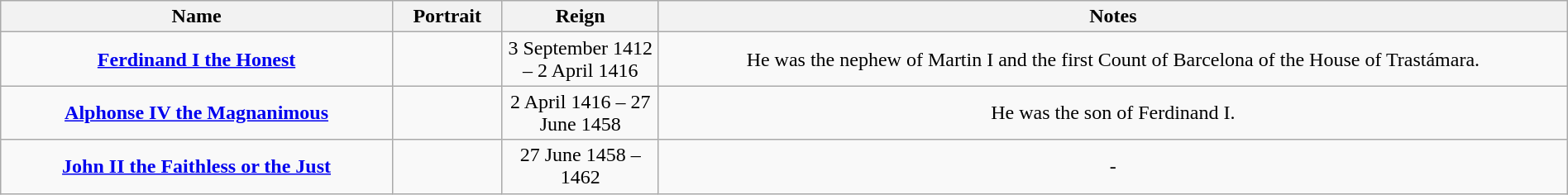<table style="text-align:center; width:100%" class="wikitable">
<tr>
<th width=25%>Name</th>
<th width=105px>Portrait</th>
<th width=10%>Reign</th>
<th width=58%>Notes</th>
</tr>
<tr>
<td><strong><a href='#'>Ferdinand I the Honest</a></strong></td>
<td></td>
<td>3 September 1412 – 2 April 1416</td>
<td>He was the nephew of Martin I and the first Count of Barcelona of the House of Trastámara.</td>
</tr>
<tr>
<td><strong><a href='#'>Alphonse IV the Magnanimous</a></strong></td>
<td></td>
<td>2 April 1416 – 27 June 1458</td>
<td>He was the son of Ferdinand I.</td>
</tr>
<tr>
<td><strong><a href='#'>John II the Faithless or the Just</a></strong></td>
<td></td>
<td>27 June 1458 – 1462</td>
<td He was the brother of Alphonse IV. The Catalans confronted him during the >-</td>
</tr>
</table>
